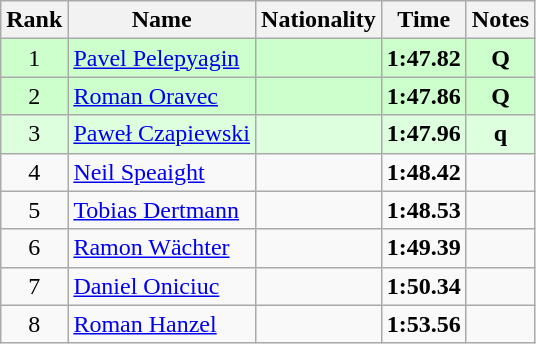<table class="wikitable sortable" style="text-align:center">
<tr>
<th>Rank</th>
<th>Name</th>
<th>Nationality</th>
<th>Time</th>
<th>Notes</th>
</tr>
<tr bgcolor=ccffcc>
<td>1</td>
<td align=left><a href='#'>Pavel Pelepyagin</a></td>
<td align=left></td>
<td><strong>1:47.82</strong></td>
<td><strong>Q</strong></td>
</tr>
<tr bgcolor=ccffcc>
<td>2</td>
<td align=left><a href='#'>Roman Oravec</a></td>
<td align=left></td>
<td><strong>1:47.86</strong></td>
<td><strong>Q</strong></td>
</tr>
<tr bgcolor=ddffdd>
<td>3</td>
<td align=left><a href='#'>Paweł Czapiewski</a></td>
<td align=left></td>
<td><strong>1:47.96</strong></td>
<td><strong>q</strong></td>
</tr>
<tr>
<td>4</td>
<td align=left><a href='#'>Neil Speaight</a></td>
<td align=left></td>
<td><strong>1:48.42</strong></td>
<td></td>
</tr>
<tr>
<td>5</td>
<td align=left><a href='#'>Tobias Dertmann</a></td>
<td align=left></td>
<td><strong>1:48.53</strong></td>
<td></td>
</tr>
<tr>
<td>6</td>
<td align=left><a href='#'>Ramon Wächter</a></td>
<td align=left></td>
<td><strong>1:49.39</strong></td>
<td></td>
</tr>
<tr>
<td>7</td>
<td align=left><a href='#'>Daniel Oniciuc</a></td>
<td align=left></td>
<td><strong>1:50.34</strong></td>
<td></td>
</tr>
<tr>
<td>8</td>
<td align=left><a href='#'>Roman Hanzel</a></td>
<td align=left></td>
<td><strong>1:53.56</strong></td>
<td></td>
</tr>
</table>
